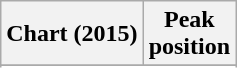<table class="wikitable sortable">
<tr>
<th>Chart (2015)</th>
<th>Peak<br>position</th>
</tr>
<tr>
</tr>
<tr>
</tr>
<tr>
</tr>
<tr>
</tr>
</table>
